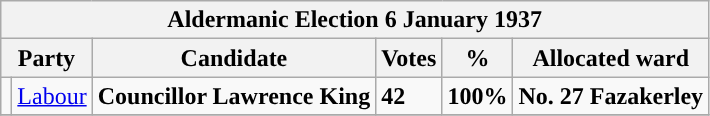<table class="wikitable">
<tr>
<th colspan="6"><strong>Aldermanic Election 6 January 1937</strong></th>
</tr>
<tr>
<th colspan="2">Party</th>
<th>Candidate</th>
<th>Votes</th>
<th>%</th>
<th>Allocated ward</th>
</tr>
<tr>
<td style="background-color:"></td>
<td><a href='#'>Labour</a></td>
<td><strong>Councillor Lawrence King</strong></td>
<td><strong>42</strong></td>
<td><strong>100%</strong></td>
<td><strong>No. 27 Fazakerley</strong></td>
</tr>
<tr>
</tr>
</table>
